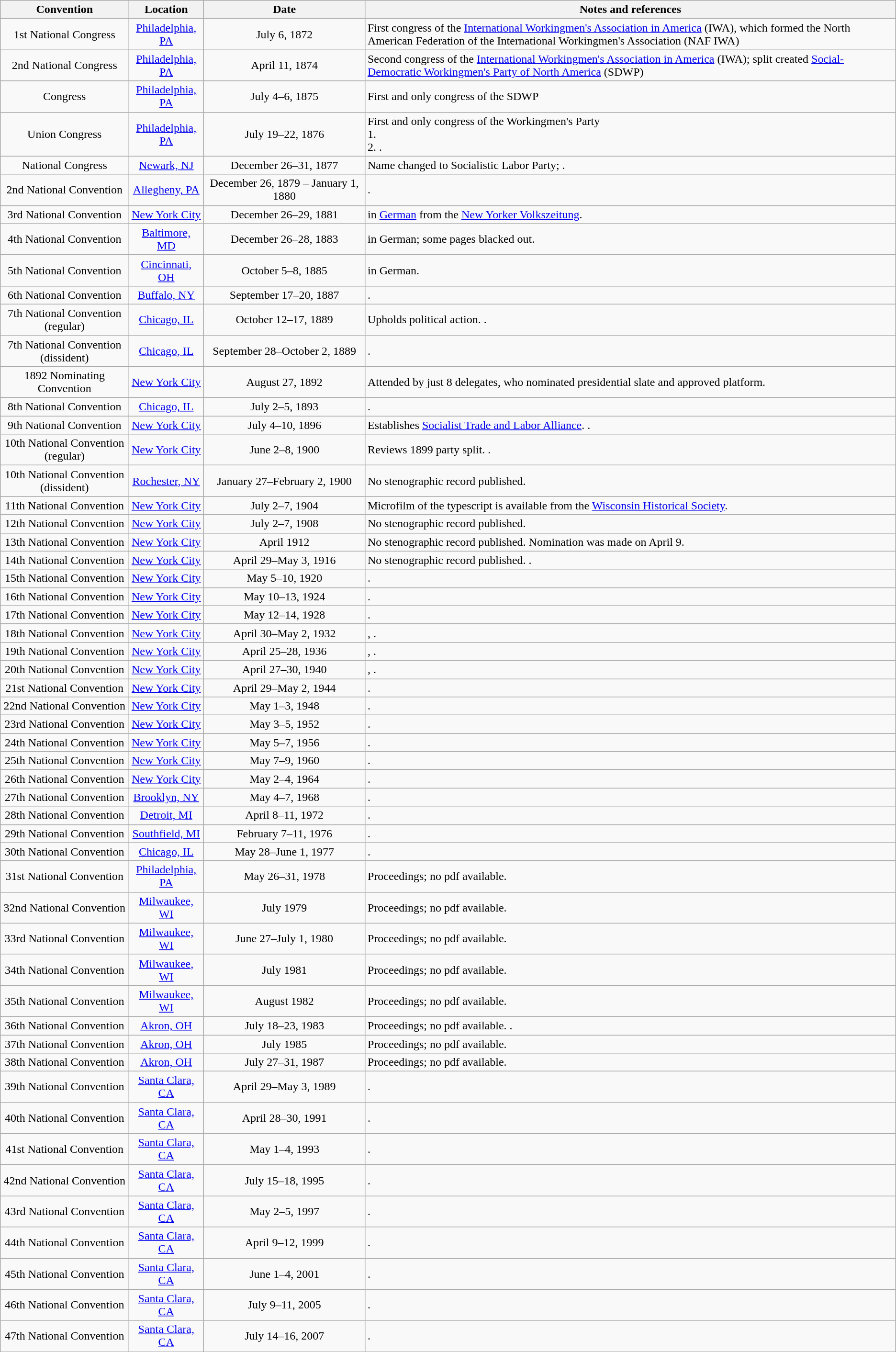<table class="wikitable">
<tr>
<th>Convention</th>
<th>Location</th>
<th width=18%>Date</th>
<th>Notes and references</th>
</tr>
<tr>
<td align="center">1st National Congress</td>
<td align="center"><a href='#'>Philadelphia, PA</a></td>
<td align="center">July 6, 1872</td>
<td>First congress of the <a href='#'>International Workingmen's Association in America</a> (IWA), which formed the North American Federation of the International Workingmen's Association (NAF IWA)</td>
</tr>
<tr>
<td align="center">2nd National Congress</td>
<td align="center"><a href='#'>Philadelphia, PA</a></td>
<td align="center">April 11, 1874</td>
<td>Second congress of the <a href='#'>International Workingmen's Association in America</a> (IWA); split created <a href='#'>Social-Democratic Workingmen's Party of North America</a> (SDWP)</td>
</tr>
<tr>
<td align="center">Congress</td>
<td align="center"><a href='#'>Philadelphia, PA</a></td>
<td align="center">July 4–6, 1875</td>
<td>First and only congress of the SDWP<br></td>
</tr>
<tr>
<td align="center">Union Congress</td>
<td align="center"><a href='#'>Philadelphia, PA</a></td>
<td align="center">July 19–22, 1876</td>
<td>First and only congress of the Workingmen's Party<br>1. <br>2. .</td>
</tr>
<tr>
<td align="center">National Congress</td>
<td align="center"><a href='#'>Newark, NJ</a></td>
<td align="center">December 26–31, 1877</td>
<td>Name changed to Socialistic Labor Party; .</td>
</tr>
<tr>
<td align="center">2nd National Convention</td>
<td align="center"><a href='#'>Allegheny, PA</a></td>
<td align="center">December 26, 1879 – January 1, 1880</td>
<td>.</td>
</tr>
<tr>
<td align="center">3rd National Convention</td>
<td align="center"><a href='#'>New York City</a></td>
<td align="center">December 26–29, 1881</td>
<td> in <a href='#'>German</a> from the <a href='#'>New Yorker Volkszeitung</a>.</td>
</tr>
<tr>
<td align="center">4th National Convention</td>
<td align="center"><a href='#'>Baltimore, MD</a></td>
<td align="center">December 26–28, 1883</td>
<td> in German; some pages blacked out.</td>
</tr>
<tr>
<td align="center">5th National Convention</td>
<td align="center"><a href='#'>Cincinnati, OH</a></td>
<td align="center">October 5–8, 1885</td>
<td> in German.</td>
</tr>
<tr>
<td align="center">6th National Convention</td>
<td align="center"><a href='#'>Buffalo, NY</a></td>
<td align="center">September 17–20, 1887</td>
<td>.</td>
</tr>
<tr>
<td align="center">7th National Convention (regular)</td>
<td align="center"><a href='#'>Chicago, IL</a></td>
<td align="center">October 12–17, 1889</td>
<td>Upholds political action. .</td>
</tr>
<tr>
<td align="center">7th National Convention (dissident)</td>
<td align="center"><a href='#'>Chicago, IL</a></td>
<td align="center">September 28–October 2, 1889</td>
<td>.</td>
</tr>
<tr>
<td align="center">1892 Nominating Convention</td>
<td align="center"><a href='#'>New York City</a></td>
<td align="center">August 27, 1892</td>
<td>Attended by just 8 delegates, who nominated presidential slate and approved platform.</td>
</tr>
<tr>
<td align="center">8th National Convention</td>
<td align="center"><a href='#'>Chicago, IL</a></td>
<td align="center">July 2–5, 1893</td>
<td>.</td>
</tr>
<tr>
<td align="center">9th National Convention</td>
<td align="center"><a href='#'>New York City</a></td>
<td align="center">July 4–10, 1896</td>
<td>Establishes <a href='#'>Socialist Trade and Labor Alliance</a>. .</td>
</tr>
<tr>
<td align="center">10th National Convention (regular)</td>
<td align="center"><a href='#'>New York City</a></td>
<td align="center">June 2–8, 1900</td>
<td>Reviews 1899 party split. .</td>
</tr>
<tr>
<td align="center">10th National Convention (dissident)</td>
<td align="center"><a href='#'>Rochester, NY</a></td>
<td align="center">January 27–February 2, 1900</td>
<td>No stenographic record published.</td>
</tr>
<tr>
<td align="center">11th National Convention</td>
<td align="center"><a href='#'>New York City</a></td>
<td align="center">July 2–7, 1904</td>
<td>Microfilm of the typescript is available from the <a href='#'>Wisconsin Historical Society</a>.</td>
</tr>
<tr>
<td align="center">12th National Convention</td>
<td align="center"><a href='#'>New York City</a></td>
<td align="center">July 2–7, 1908</td>
<td>No stenographic record published.</td>
</tr>
<tr>
<td align="center">13th National Convention</td>
<td align="center"><a href='#'>New York City</a></td>
<td align="center">April 1912</td>
<td>No stenographic record published. Nomination was made on April 9.</td>
</tr>
<tr>
<td align="center">14th National Convention</td>
<td align="center"><a href='#'>New York City</a></td>
<td align="center">April 29–May 3, 1916</td>
<td>No stenographic record published. .</td>
</tr>
<tr>
<td align="center">15th National Convention</td>
<td align="center"><a href='#'>New York City</a></td>
<td align="center">May 5–10, 1920</td>
<td>.</td>
</tr>
<tr>
<td align="center">16th National Convention</td>
<td align="center"><a href='#'>New York City</a></td>
<td align="center">May 10–13, 1924</td>
<td>.</td>
</tr>
<tr>
<td align="center">17th National Convention</td>
<td align="center"><a href='#'>New York City</a></td>
<td align="center">May 12–14, 1928</td>
<td>.</td>
</tr>
<tr>
<td align="center">18th National Convention</td>
<td align="center"><a href='#'>New York City</a></td>
<td align="center">April 30–May 2, 1932</td>
<td>, .</td>
</tr>
<tr>
<td align="center">19th National Convention</td>
<td align="center"><a href='#'>New York City</a></td>
<td align="center">April 25–28, 1936</td>
<td>, .</td>
</tr>
<tr>
<td align="center">20th National Convention</td>
<td align="center"><a href='#'>New York City</a></td>
<td align="center">April 27–30, 1940</td>
<td>, .</td>
</tr>
<tr>
<td align="center">21st National Convention</td>
<td align="center"><a href='#'>New York City</a></td>
<td align="center">April 29–May 2, 1944</td>
<td>.</td>
</tr>
<tr>
<td align="center">22nd National Convention</td>
<td align="center"><a href='#'>New York City</a></td>
<td align="center">May 1–3, 1948</td>
<td>.</td>
</tr>
<tr>
<td align="center">23rd National Convention</td>
<td align="center"><a href='#'>New York City</a></td>
<td align="center">May 3–5, 1952</td>
<td>.</td>
</tr>
<tr>
<td align="center">24th National Convention</td>
<td align="center"><a href='#'>New York City</a></td>
<td align="center">May 5–7, 1956</td>
<td>.</td>
</tr>
<tr>
<td align="center">25th National Convention</td>
<td align="center"><a href='#'>New York City</a></td>
<td align="center">May 7–9, 1960</td>
<td>.</td>
</tr>
<tr>
<td align="center">26th National Convention</td>
<td align="center"><a href='#'>New York City</a></td>
<td align="center">May 2–4, 1964</td>
<td>.</td>
</tr>
<tr>
<td align="center">27th National Convention</td>
<td align="center"><a href='#'>Brooklyn, NY</a></td>
<td align="center">May 4–7, 1968</td>
<td>.</td>
</tr>
<tr>
<td align="center">28th National Convention</td>
<td align="center"><a href='#'>Detroit, MI</a></td>
<td align="center">April 8–11, 1972</td>
<td>.</td>
</tr>
<tr>
<td align="center">29th National Convention</td>
<td align="center"><a href='#'>Southfield, MI</a></td>
<td align="center">February 7–11, 1976</td>
<td>.</td>
</tr>
<tr>
<td align="center">30th National Convention</td>
<td align="center"><a href='#'>Chicago, IL</a></td>
<td align="center">May 28–June 1, 1977</td>
<td>.</td>
</tr>
<tr>
<td align="center">31st National Convention</td>
<td align="center"><a href='#'>Philadelphia, PA</a></td>
<td align="center">May 26–31, 1978</td>
<td>Proceedings; no pdf available.</td>
</tr>
<tr>
<td align="center">32nd National Convention</td>
<td align="center"><a href='#'>Milwaukee, WI</a></td>
<td align="center">July 1979</td>
<td>Proceedings; no pdf available.</td>
</tr>
<tr>
<td align="center">33rd National Convention</td>
<td align="center"><a href='#'>Milwaukee, WI</a></td>
<td align="center">June 27–July 1, 1980</td>
<td>Proceedings; no pdf available.</td>
</tr>
<tr>
<td align="center">34th National Convention</td>
<td align="center"><a href='#'>Milwaukee, WI</a></td>
<td align="center">July 1981</td>
<td>Proceedings; no pdf available.</td>
</tr>
<tr>
<td align="center">35th National Convention</td>
<td align="center"><a href='#'>Milwaukee, WI</a></td>
<td align="center">August 1982</td>
<td>Proceedings; no pdf available.</td>
</tr>
<tr>
<td align="center">36th National Convention</td>
<td align="center"><a href='#'>Akron, OH</a></td>
<td align="center">July 18–23, 1983</td>
<td>Proceedings; no pdf available. .</td>
</tr>
<tr>
<td align="center">37th National Convention</td>
<td align="center"><a href='#'>Akron, OH</a></td>
<td align="center">July 1985</td>
<td>Proceedings; no pdf available.</td>
</tr>
<tr>
<td align="center">38th National Convention</td>
<td align="center"><a href='#'>Akron, OH</a></td>
<td align="center">July 27–31, 1987</td>
<td>Proceedings; no pdf available.</td>
</tr>
<tr>
<td align="center">39th National Convention</td>
<td align="center"><a href='#'>Santa Clara, CA</a></td>
<td align="center">April 29–May 3, 1989</td>
<td>.</td>
</tr>
<tr>
<td align="center">40th National Convention</td>
<td align="center"><a href='#'>Santa Clara, CA</a></td>
<td align="center">April 28–30, 1991</td>
<td>.</td>
</tr>
<tr>
<td align="center">41st National Convention</td>
<td align="center"><a href='#'>Santa Clara, CA</a></td>
<td align="center">May 1–4, 1993</td>
<td>.</td>
</tr>
<tr>
<td align="center">42nd National Convention</td>
<td align="center"><a href='#'>Santa Clara, CA</a></td>
<td align="center">July 15–18, 1995</td>
<td>.</td>
</tr>
<tr>
<td align="center">43rd National Convention</td>
<td align="center"><a href='#'>Santa Clara, CA</a></td>
<td align="center">May 2–5, 1997</td>
<td>.</td>
</tr>
<tr>
<td align="center">44th National Convention</td>
<td align="center"><a href='#'>Santa Clara, CA</a></td>
<td align="center">April 9–12, 1999</td>
<td>.</td>
</tr>
<tr>
<td align="center">45th National Convention</td>
<td align="center"><a href='#'>Santa Clara, CA</a></td>
<td align="center">June 1–4, 2001</td>
<td>.</td>
</tr>
<tr>
<td align="center">46th National Convention</td>
<td align="center"><a href='#'>Santa Clara, CA</a></td>
<td align="center">July 9–11, 2005</td>
<td>.</td>
</tr>
<tr>
<td align="center">47th National Convention</td>
<td align="center"><a href='#'>Santa Clara, CA</a></td>
<td align="center">July 14–16, 2007</td>
<td>.</td>
</tr>
</table>
